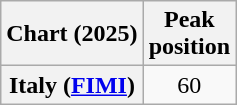<table class="wikitable sortable plainrowheaders" style="text-align:center">
<tr>
<th scope="col">Chart (2025)</th>
<th scope="col">Peak<br>position</th>
</tr>
<tr>
<th scope="row">Italy (<a href='#'>FIMI</a>)</th>
<td>60</td>
</tr>
</table>
